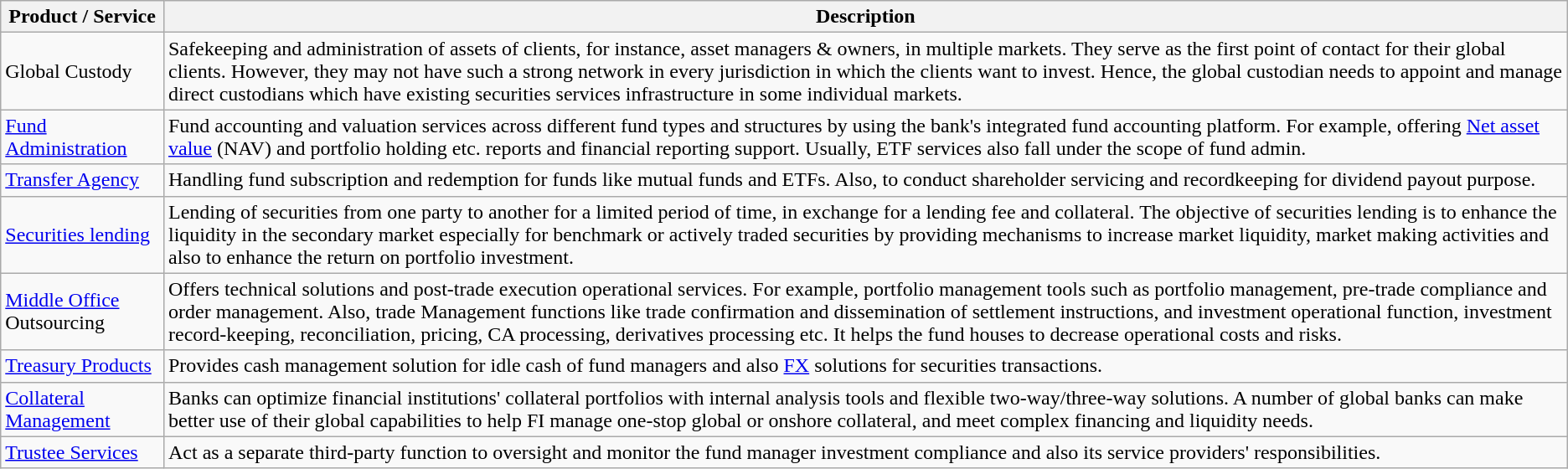<table class="wikitable">
<tr>
<th>Product / Service</th>
<th>Description</th>
</tr>
<tr>
<td>Global Custody</td>
<td>Safekeeping and administration of assets of clients, for instance, asset managers & owners, in multiple markets. They serve as the first point of contact for their global clients. However, they may not have such a strong network in every jurisdiction in which the clients want to invest. Hence, the global custodian needs to appoint and manage direct custodians which have existing securities services infrastructure in some individual markets.</td>
</tr>
<tr>
<td><a href='#'>Fund Administration</a></td>
<td>Fund accounting and valuation services across different fund types and structures by using the bank's integrated fund accounting platform. For example, offering <a href='#'>Net asset value</a> (NAV) and portfolio holding etc. reports and financial reporting support. Usually, ETF services also fall under the scope of fund admin.</td>
</tr>
<tr>
<td><a href='#'>Transfer Agency</a></td>
<td>Handling fund subscription and redemption for funds like mutual funds and ETFs. Also, to conduct shareholder servicing and recordkeeping for dividend payout purpose.</td>
</tr>
<tr>
<td><a href='#'>Securities lending</a></td>
<td>Lending of securities from one party to another for a limited period of time, in exchange for a lending fee and collateral. The objective of securities lending is to enhance the liquidity in the secondary market especially for benchmark or actively traded securities by providing mechanisms to increase market liquidity, market making activities and also to enhance the return on portfolio investment.</td>
</tr>
<tr>
<td><a href='#'>Middle Office</a> Outsourcing</td>
<td>Offers technical solutions and post-trade execution operational services. For example, portfolio management tools such as portfolio management, pre-trade compliance and order management. Also, trade Management functions like trade confirmation and dissemination of settlement instructions, and investment operational function,  investment record-keeping, reconciliation, pricing, CA processing, derivatives processing etc. It helps the fund houses to decrease operational costs and risks.</td>
</tr>
<tr>
<td><a href='#'>Treasury Products</a></td>
<td>Provides cash management solution for idle cash of fund managers and also <a href='#'>FX</a> solutions for securities transactions.</td>
</tr>
<tr>
<td><a href='#'>Collateral Management</a></td>
<td>Banks can optimize financial institutions' collateral portfolios with internal analysis tools and flexible two-way/three-way solutions. A number of global banks can make better use of their global capabilities to help FI manage one-stop global or onshore collateral, and meet complex financing and liquidity needs.</td>
</tr>
<tr>
<td><a href='#'>Trustee Services</a></td>
<td>Act as a separate third-party function to oversight and monitor the fund manager investment compliance and also its service providers' responsibilities.</td>
</tr>
</table>
